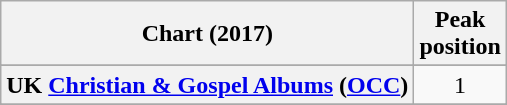<table class="wikitable sortable plainrowheaders" style="text-align:center">
<tr>
<th scope="col">Chart (2017)</th>
<th scope="col">Peak<br> position</th>
</tr>
<tr>
</tr>
<tr>
</tr>
<tr>
</tr>
<tr>
</tr>
<tr>
<th scope="row">UK <a href='#'>Christian & Gospel Albums</a> (<a href='#'>OCC</a>)</th>
<td style="text-align:center;">1</td>
</tr>
<tr>
</tr>
<tr>
</tr>
<tr>
</tr>
</table>
